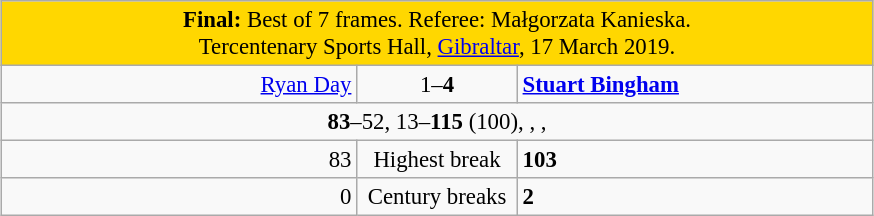<table class="wikitable" style="font-size: 95%; margin: 1em auto 1em auto;">
<tr>
<td colspan="3" align="center" bgcolor="#ffd700"><strong>Final:</strong> Best of 7 frames. Referee: Małgorzata Kanieska.<br>Tercentenary Sports Hall, <a href='#'>Gibraltar</a>, 17 March 2019.</td>
</tr>
<tr>
<td width="230" align="right"><a href='#'>Ryan Day</a><br></td>
<td width="100" align="center">1–<strong>4</strong></td>
<td width="230" align="left"><strong><a href='#'>Stuart Bingham</a></strong><br></td>
</tr>
<tr>
<td colspan="3" align="center" style="font-size: 100%"><strong>83</strong>–52, 13–<strong>115</strong> (100), , , </td>
</tr>
<tr>
<td align="right">83</td>
<td align="center">Highest break</td>
<td><strong>103</strong></td>
</tr>
<tr>
<td align="right">0</td>
<td align="center">Century breaks</td>
<td><strong>2</strong></td>
</tr>
</table>
